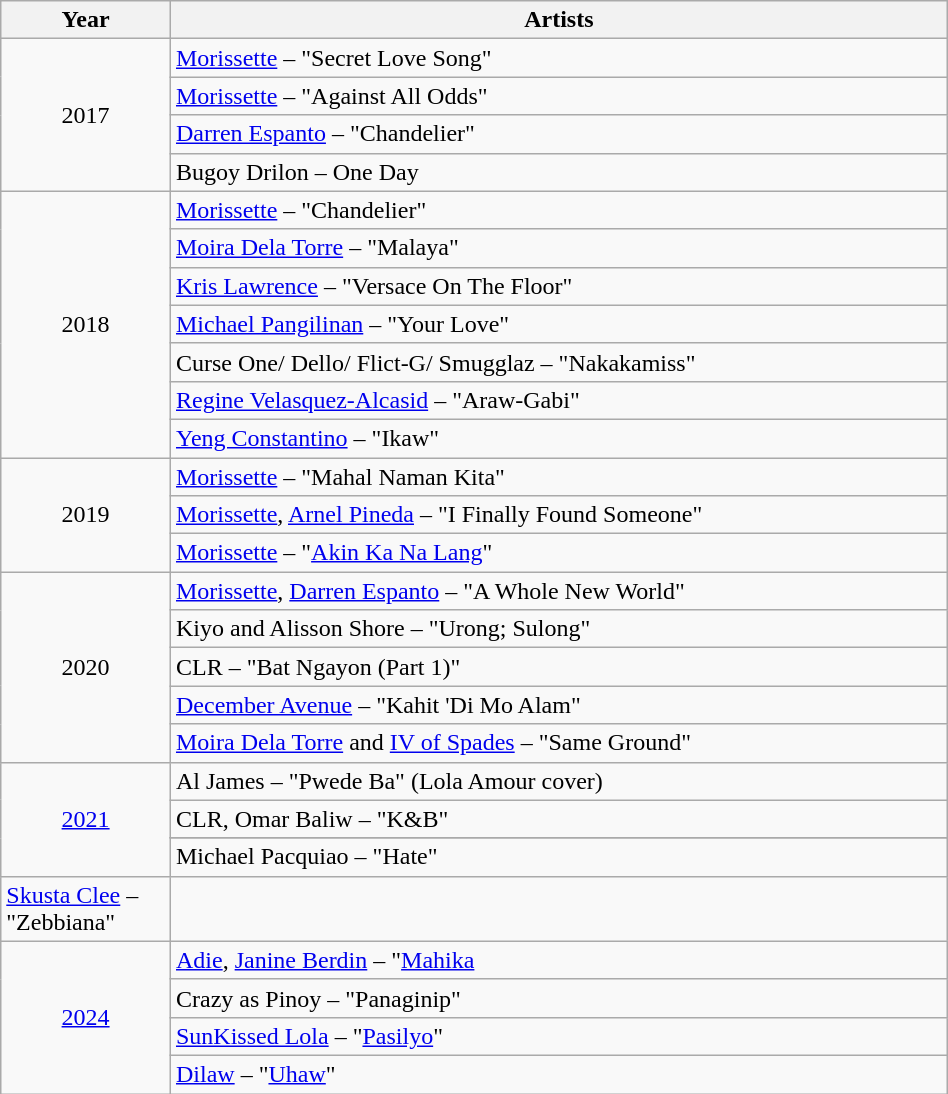<table class="wikitable sortable"  style="width:50%;">
<tr>
<th width=5%  scope="col">Year</th>
<th ! width=40%  scope="col">Artists</th>
</tr>
<tr>
<td rowspan=4 align="center">2017</td>
<td><a href='#'>Morissette</a> –  "Secret Love Song"</td>
</tr>
<tr>
<td><a href='#'>Morissette</a> – "Against All Odds"</td>
</tr>
<tr>
<td><a href='#'>Darren Espanto</a> – "Chandelier"</td>
</tr>
<tr>
<td>Bugoy Drilon – One Day</td>
</tr>
<tr>
<td rowspan=7 align="center">2018</td>
<td><a href='#'>Morissette</a> – "Chandelier"</td>
</tr>
<tr>
<td><a href='#'>Moira Dela Torre</a> – "Malaya"</td>
</tr>
<tr>
<td><a href='#'>Kris Lawrence</a> – "Versace On The Floor"</td>
</tr>
<tr>
<td><a href='#'>Michael Pangilinan</a> – "Your Love"</td>
</tr>
<tr>
<td>Curse One/ Dello/ Flict-G/ Smugglaz – "Nakakamiss"</td>
</tr>
<tr>
<td><a href='#'>Regine Velasquez-Alcasid</a> – "Araw-Gabi"</td>
</tr>
<tr>
<td><a href='#'>Yeng Constantino</a> – "Ikaw"</td>
</tr>
<tr>
<td rowspan="3" align="center">2019</td>
<td><a href='#'>Morissette</a> –  "Mahal Naman Kita"</td>
</tr>
<tr>
<td><a href='#'>Morissette</a>, <a href='#'>Arnel Pineda</a> –  "I Finally Found Someone"</td>
</tr>
<tr>
<td><a href='#'>Morissette</a> –  "<a href='#'>Akin Ka Na Lang</a>"</td>
</tr>
<tr>
<td rowspan=5 align="center">2020</td>
<td><a href='#'>Morissette</a>, <a href='#'>Darren Espanto</a> – "A Whole New World"</td>
</tr>
<tr>
<td>Kiyo and Alisson Shore – "Urong; Sulong"</td>
</tr>
<tr>
<td>CLR – "Bat Ngayon (Part 1)"</td>
</tr>
<tr>
<td><a href='#'>December Avenue</a> – "Kahit 'Di Mo Alam"</td>
</tr>
<tr>
<td><a href='#'>Moira Dela Torre</a> and <a href='#'>IV of Spades</a> – "Same Ground"</td>
</tr>
<tr>
<td rowspan=4 align="center"><a href='#'>2021</a></td>
<td>Al James – "Pwede Ba" (Lola Amour cover)</td>
</tr>
<tr>
<td>CLR, Omar Baliw – "K&B"</td>
</tr>
<tr>
</tr>
<tr>
<td>Michael Pacquiao – "Hate"</td>
</tr>
<tr>
<td><a href='#'>Skusta Clee</a> – "Zebbiana"</td>
</tr>
<tr>
<td rowspan=4 align="center"><a href='#'>2024</a></td>
<td><a href='#'>Adie</a>, <a href='#'>Janine Berdin</a> – "<a href='#'>Mahika</a></td>
</tr>
<tr>
<td>Crazy as Pinoy – "Panaginip"</td>
</tr>
<tr>
<td><a href='#'>SunKissed Lola</a> – "<a href='#'>Pasilyo</a>"</td>
</tr>
<tr>
<td><a href='#'>Dilaw</a> – "<a href='#'>Uhaw</a>"</td>
</tr>
</table>
